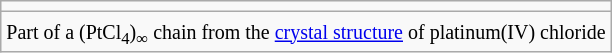<table class="wikitable" style="text-align:center;">
<tr>
<td></td>
</tr>
<tr>
<td><small>Part of a (PtCl<sub>4</sub>)<sub>∞</sub> chain from the <a href='#'>crystal structure</a> of platinum(IV) chloride</small></td>
</tr>
</table>
